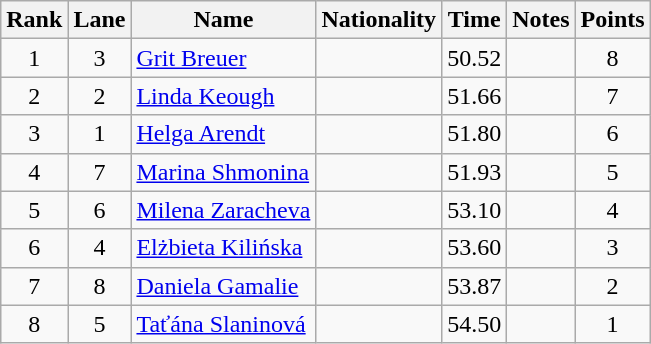<table class="wikitable sortable" style="text-align:center">
<tr>
<th>Rank</th>
<th>Lane</th>
<th>Name</th>
<th>Nationality</th>
<th>Time</th>
<th>Notes</th>
<th>Points</th>
</tr>
<tr>
<td>1</td>
<td>3</td>
<td align=left><a href='#'>Grit Breuer</a></td>
<td align=left></td>
<td>50.52</td>
<td></td>
<td>8</td>
</tr>
<tr>
<td>2</td>
<td>2</td>
<td align=left><a href='#'>Linda Keough</a></td>
<td align=left></td>
<td>51.66</td>
<td></td>
<td>7</td>
</tr>
<tr>
<td>3</td>
<td>1</td>
<td align=left><a href='#'>Helga Arendt</a></td>
<td align=left></td>
<td>51.80</td>
<td></td>
<td>6</td>
</tr>
<tr>
<td>4</td>
<td>7</td>
<td align=left><a href='#'>Marina Shmonina</a></td>
<td align=left></td>
<td>51.93</td>
<td></td>
<td>5</td>
</tr>
<tr>
<td>5</td>
<td>6</td>
<td align=left><a href='#'>Milena Zaracheva</a></td>
<td align=left></td>
<td>53.10</td>
<td></td>
<td>4</td>
</tr>
<tr>
<td>6</td>
<td>4</td>
<td align=left><a href='#'>Elżbieta Kilińska</a></td>
<td align=left></td>
<td>53.60</td>
<td></td>
<td>3</td>
</tr>
<tr>
<td>7</td>
<td>8</td>
<td align=left><a href='#'>Daniela Gamalie</a></td>
<td align=left></td>
<td>53.87</td>
<td></td>
<td>2</td>
</tr>
<tr>
<td>8</td>
<td>5</td>
<td align=left><a href='#'>Taťána Slaninová</a></td>
<td align=left></td>
<td>54.50</td>
<td></td>
<td>1</td>
</tr>
</table>
